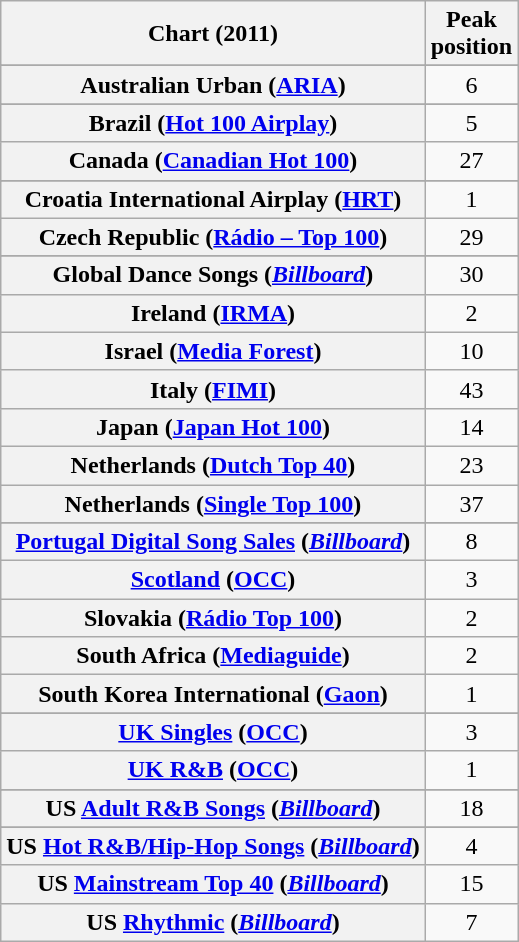<table class="wikitable sortable plainrowheaders" style="text-align:center;">
<tr>
<th scope="col">Chart (2011)</th>
<th scope="col">Peak<br>position</th>
</tr>
<tr>
</tr>
<tr>
<th scope="row">Australian Urban (<a href='#'>ARIA</a>)</th>
<td>6</td>
</tr>
<tr>
</tr>
<tr>
</tr>
<tr>
</tr>
<tr>
<th scope="row">Brazil (<a href='#'>Hot 100 Airplay</a>)</th>
<td>5</td>
</tr>
<tr>
<th scope="row">Canada (<a href='#'>Canadian Hot 100</a>)</th>
<td>27</td>
</tr>
<tr>
</tr>
<tr>
</tr>
<tr>
</tr>
<tr>
<th scope="row">Croatia International Airplay (<a href='#'>HRT</a>)</th>
<td>1</td>
</tr>
<tr>
<th scope="row">Czech Republic (<a href='#'>Rádio – Top 100</a>)</th>
<td>29</td>
</tr>
<tr>
</tr>
<tr>
</tr>
<tr>
</tr>
<tr>
<th scope="row">Global Dance Songs (<em><a href='#'>Billboard</a></em>)</th>
<td>30</td>
</tr>
<tr>
<th scope="row">Ireland (<a href='#'>IRMA</a>)</th>
<td>2</td>
</tr>
<tr>
<th scope="row">Israel (<a href='#'>Media Forest</a>)</th>
<td>10</td>
</tr>
<tr>
<th scope="row">Italy (<a href='#'>FIMI</a>)</th>
<td>43</td>
</tr>
<tr>
<th scope="row">Japan (<a href='#'>Japan Hot 100</a>)</th>
<td>14</td>
</tr>
<tr>
<th scope="row">Netherlands (<a href='#'>Dutch Top 40</a>)</th>
<td>23</td>
</tr>
<tr>
<th scope="row">Netherlands (<a href='#'>Single Top 100</a>)</th>
<td>37</td>
</tr>
<tr>
</tr>
<tr>
<th scope="row"><a href='#'>Portugal Digital Song Sales</a> (<em><a href='#'>Billboard</a></em>)</th>
<td>8</td>
</tr>
<tr>
<th scope="row"><a href='#'>Scotland</a> (<a href='#'>OCC</a>)</th>
<td>3</td>
</tr>
<tr>
<th scope="row">Slovakia (<a href='#'>Rádio Top 100</a>)</th>
<td style="text-align:center;">2</td>
</tr>
<tr>
<th scope="row">South Africa (<a href='#'>Mediaguide</a>)</th>
<td>2</td>
</tr>
<tr>
<th scope="row">South Korea International (<a href='#'>Gaon</a>)</th>
<td>1</td>
</tr>
<tr>
</tr>
<tr>
</tr>
<tr>
</tr>
<tr>
<th scope="row"><a href='#'>UK Singles</a> (<a href='#'>OCC</a>)</th>
<td>3</td>
</tr>
<tr>
<th scope="row"><a href='#'>UK R&B</a> (<a href='#'>OCC</a>)</th>
<td>1</td>
</tr>
<tr>
</tr>
<tr>
<th scope="row">US <a href='#'>Adult R&B Songs</a> (<em><a href='#'>Billboard</a></em>)</th>
<td>18</td>
</tr>
<tr>
</tr>
<tr>
<th scope="row">US <a href='#'>Hot R&B/Hip-Hop Songs</a> (<em><a href='#'>Billboard</a></em>)</th>
<td>4</td>
</tr>
<tr>
<th scope="row">US <a href='#'>Mainstream Top 40</a> (<em><a href='#'>Billboard</a></em>)</th>
<td>15</td>
</tr>
<tr>
<th scope="row">US <a href='#'>Rhythmic</a> (<em><a href='#'>Billboard</a></em>)</th>
<td>7</td>
</tr>
</table>
